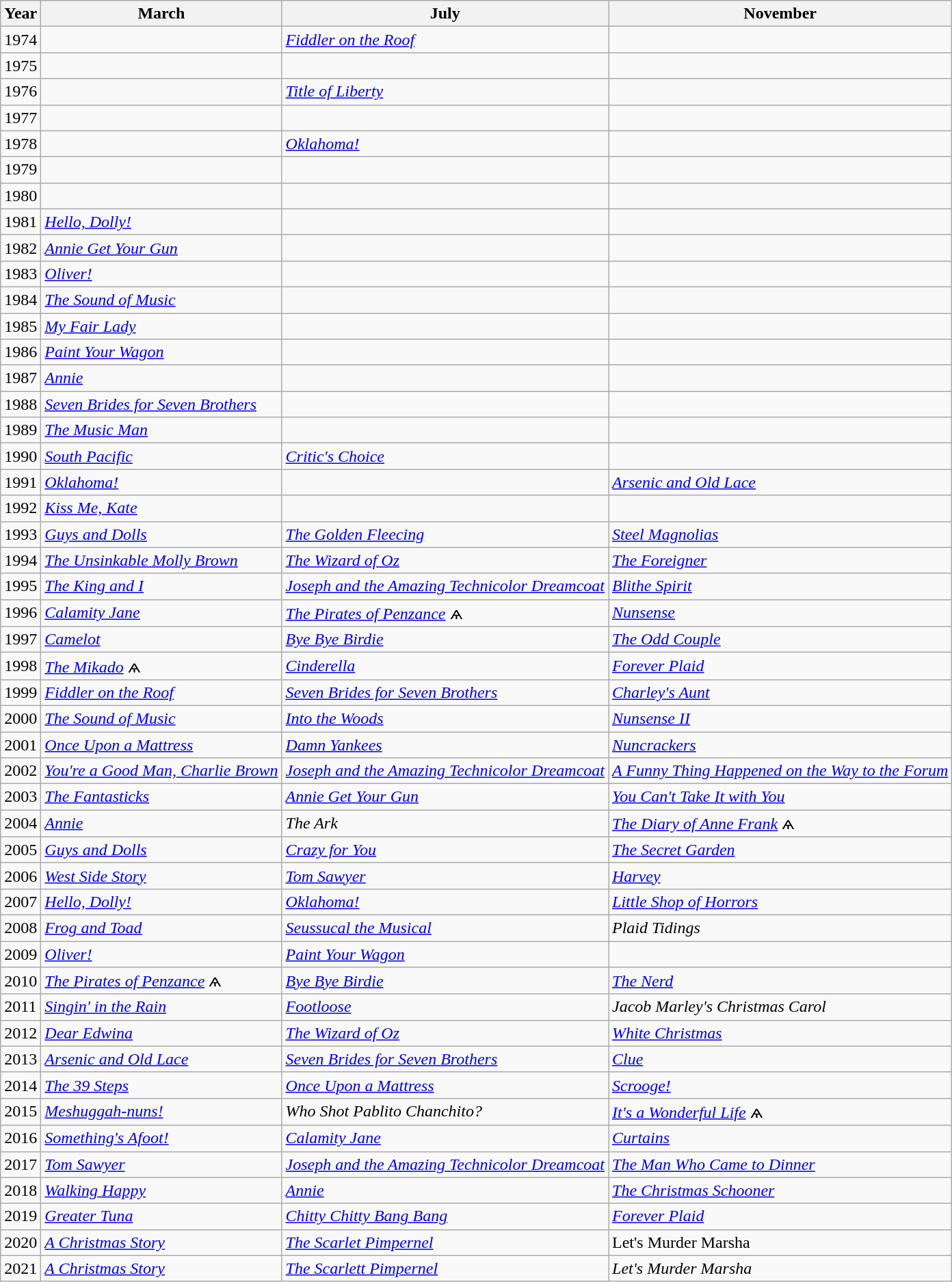<table class="wikitable mw-collapsible mw-collapsed">
<tr>
<th>Year</th>
<th>March</th>
<th>July</th>
<th>November</th>
</tr>
<tr>
<td>1974</td>
<td></td>
<td><em><a href='#'>Fiddler on the Roof</a></em></td>
<td></td>
</tr>
<tr>
<td>1975</td>
<td></td>
<td></td>
<td></td>
</tr>
<tr>
<td>1976</td>
<td></td>
<td><em><a href='#'>Title of Liberty</a></em></td>
<td></td>
</tr>
<tr>
<td>1977</td>
<td></td>
<td></td>
<td></td>
</tr>
<tr>
<td>1978</td>
<td></td>
<td><em><a href='#'>Oklahoma!</a></em></td>
<td></td>
</tr>
<tr>
<td>1979</td>
<td></td>
<td></td>
<td></td>
</tr>
<tr>
<td>1980</td>
<td></td>
<td></td>
<td></td>
</tr>
<tr>
<td>1981</td>
<td><em><a href='#'>Hello, Dolly!</a></em></td>
<td></td>
<td></td>
</tr>
<tr>
<td>1982</td>
<td><em><a href='#'>Annie Get Your Gun</a></em></td>
<td></td>
<td></td>
</tr>
<tr>
<td>1983</td>
<td><em><a href='#'>Oliver!</a></em></td>
<td></td>
<td></td>
</tr>
<tr>
<td>1984</td>
<td><em><a href='#'>The Sound of Music</a></em></td>
<td></td>
<td></td>
</tr>
<tr>
<td>1985</td>
<td><em><a href='#'>My Fair Lady</a></em></td>
<td></td>
<td></td>
</tr>
<tr>
<td>1986</td>
<td><em><a href='#'>Paint Your Wagon</a></em></td>
<td></td>
<td></td>
</tr>
<tr>
<td>1987</td>
<td><em><a href='#'>Annie</a></em></td>
<td></td>
<td></td>
</tr>
<tr>
<td>1988</td>
<td><em><a href='#'>Seven Brides for Seven Brothers</a></em></td>
<td></td>
<td></td>
</tr>
<tr>
<td>1989</td>
<td><em><a href='#'>The Music Man</a></em></td>
<td></td>
<td></td>
</tr>
<tr>
<td>1990</td>
<td><em><a href='#'>South Pacific</a></em></td>
<td><em><a href='#'>Critic's Choice</a></em></td>
<td></td>
</tr>
<tr>
<td>1991</td>
<td><em><a href='#'>Oklahoma!</a></em></td>
<td></td>
<td><em><a href='#'>Arsenic and Old Lace</a></em></td>
</tr>
<tr>
<td>1992</td>
<td><em><a href='#'>Kiss Me, Kate</a></em></td>
<td></td>
<td></td>
</tr>
<tr>
<td>1993</td>
<td><em><a href='#'>Guys and Dolls</a></em></td>
<td><em><a href='#'>The Golden Fleecing</a></em></td>
<td><em><a href='#'>Steel Magnolias</a></em></td>
</tr>
<tr>
<td>1994</td>
<td><em><a href='#'>The Unsinkable Molly Brown</a></em></td>
<td><em><a href='#'>The Wizard of Oz</a></em></td>
<td><em><a href='#'>The Foreigner</a></em></td>
</tr>
<tr>
<td>1995</td>
<td><em><a href='#'>The King and I</a></em></td>
<td><em><a href='#'>Joseph and the Amazing Technicolor Dreamcoat</a></em></td>
<td><em><a href='#'>Blithe Spirit</a></em></td>
</tr>
<tr>
<td>1996</td>
<td><em><a href='#'>Calamity Jane</a></em></td>
<td><em><a href='#'>The Pirates of Penzance</a></em> ѧ</td>
<td><em><a href='#'>Nunsense</a></em></td>
</tr>
<tr>
<td>1997</td>
<td><em><a href='#'>Camelot</a></em></td>
<td><em><a href='#'>Bye Bye Birdie</a></em></td>
<td><em><a href='#'>The Odd Couple</a></em></td>
</tr>
<tr>
<td>1998</td>
<td><em><a href='#'>The Mikado</a></em> ѧ</td>
<td><em><a href='#'>Cinderella</a></em></td>
<td><em><a href='#'>Forever Plaid</a></em></td>
</tr>
<tr>
<td>1999</td>
<td><em><a href='#'>Fiddler on the Roof</a></em></td>
<td><em><a href='#'>Seven Brides for Seven Brothers</a></em></td>
<td><em><a href='#'>Charley's Aunt</a></em></td>
</tr>
<tr>
<td>2000</td>
<td><em><a href='#'>The Sound of Music</a></em></td>
<td><em><a href='#'>Into the Woods</a></em></td>
<td><em><a href='#'>Nunsense II</a></em></td>
</tr>
<tr>
<td>2001</td>
<td><em><a href='#'>Once Upon a Mattress</a></em></td>
<td><em><a href='#'>Damn Yankees</a></em></td>
<td><em><a href='#'>Nuncrackers</a></em></td>
</tr>
<tr>
<td>2002</td>
<td><em><a href='#'>You're a Good Man, Charlie Brown</a></em></td>
<td><em><a href='#'>Joseph and the Amazing Technicolor Dreamcoat</a></em></td>
<td><em><a href='#'>A Funny Thing Happened on the Way to the Forum</a></em></td>
</tr>
<tr>
<td>2003</td>
<td><em><a href='#'>The Fantasticks</a></em></td>
<td><em><a href='#'>Annie Get Your Gun</a></em></td>
<td><em><a href='#'>You Can't Take It with You</a></em></td>
</tr>
<tr>
<td>2004</td>
<td><em><a href='#'>Annie</a></em></td>
<td><em>The Ark</em></td>
<td><em><a href='#'>The Diary of Anne Frank</a></em> ѧ</td>
</tr>
<tr>
<td>2005</td>
<td><em><a href='#'>Guys and Dolls</a></em></td>
<td><em><a href='#'>Crazy for You</a></em></td>
<td><em><a href='#'>The Secret Garden</a></em></td>
</tr>
<tr>
<td>2006</td>
<td><em><a href='#'>West Side Story</a></em></td>
<td><em><a href='#'>Tom Sawyer</a></em></td>
<td><em><a href='#'>Harvey</a></em></td>
</tr>
<tr>
<td>2007</td>
<td><em><a href='#'>Hello, Dolly!</a></em></td>
<td><em><a href='#'>Oklahoma!</a></em></td>
<td><em><a href='#'>Little Shop of Horrors</a></em></td>
</tr>
<tr>
<td>2008</td>
<td><em><a href='#'>Frog and Toad</a></em></td>
<td><em><a href='#'>Seussucal the Musical</a></em></td>
<td><em>Plaid Tidings</em></td>
</tr>
<tr>
<td>2009</td>
<td><em><a href='#'>Oliver!</a></em></td>
<td><em><a href='#'>Paint Your Wagon</a></em></td>
<td></td>
</tr>
<tr>
<td>2010</td>
<td><em><a href='#'>The Pirates of Penzance</a></em> ѧ</td>
<td><em><a href='#'>Bye Bye Birdie</a></em></td>
<td><em><a href='#'>The Nerd</a></em></td>
</tr>
<tr>
<td>2011</td>
<td><em><a href='#'>Singin' in the Rain</a></em></td>
<td><em><a href='#'>Footloose</a></em></td>
<td><em>Jacob Marley's Christmas Carol</em></td>
</tr>
<tr>
<td>2012</td>
<td><em><a href='#'>Dear Edwina</a></em></td>
<td><em><a href='#'>The Wizard of Oz</a></em></td>
<td><em><a href='#'>White Christmas</a></em></td>
</tr>
<tr>
<td>2013</td>
<td><em><a href='#'>Arsenic and Old Lace</a></em></td>
<td><em><a href='#'>Seven Brides for Seven Brothers</a></em></td>
<td><em><a href='#'>Clue</a></em></td>
</tr>
<tr>
<td>2014</td>
<td><em><a href='#'>The 39 Steps</a></em></td>
<td><em><a href='#'>Once Upon a Mattress</a></em></td>
<td><em><a href='#'>Scrooge!</a></em></td>
</tr>
<tr>
<td>2015</td>
<td><em><a href='#'>Meshuggah-nuns!</a></em></td>
<td><em>Who Shot Pablito Chanchito?</em></td>
<td><em><a href='#'>It's a Wonderful Life</a></em> ѧ</td>
</tr>
<tr>
<td>2016</td>
<td><em><a href='#'>Something's Afoot!</a></em></td>
<td><em><a href='#'>Calamity Jane</a></em></td>
<td><em><a href='#'>Curtains</a></em></td>
</tr>
<tr>
<td>2017</td>
<td><em><a href='#'>Tom Sawyer</a> </em></td>
<td><em><a href='#'>Joseph and the Amazing Technicolor Dreamcoat</a></em></td>
<td><em><a href='#'>The Man Who Came to Dinner</a></em></td>
</tr>
<tr>
<td>2018</td>
<td><em><a href='#'>Walking Happy</a></em></td>
<td><em><a href='#'>Annie</a></em></td>
<td><em><a href='#'>The Christmas Schooner</a></em></td>
</tr>
<tr>
<td>2019</td>
<td><em><a href='#'>Greater Tuna</a></em></td>
<td><em><a href='#'>Chitty Chitty Bang Bang</a></em></td>
<td><em><a href='#'>Forever Plaid</a></em></td>
</tr>
<tr>
<td>2020</td>
<td><em><a href='#'>A Christmas Story</a></em></td>
<td><em><a href='#'>The Scarlet Pimpernel</a></em></td>
<td>Let's Murder Marsha</td>
</tr>
<tr>
<td>2021</td>
<td><em><a href='#'>A Christmas Story</a></em></td>
<td><em><a href='#'>The Scarlett Pimpernel</a></em></td>
<td><em>Let's Murder Marsha</em></td>
</tr>
</table>
